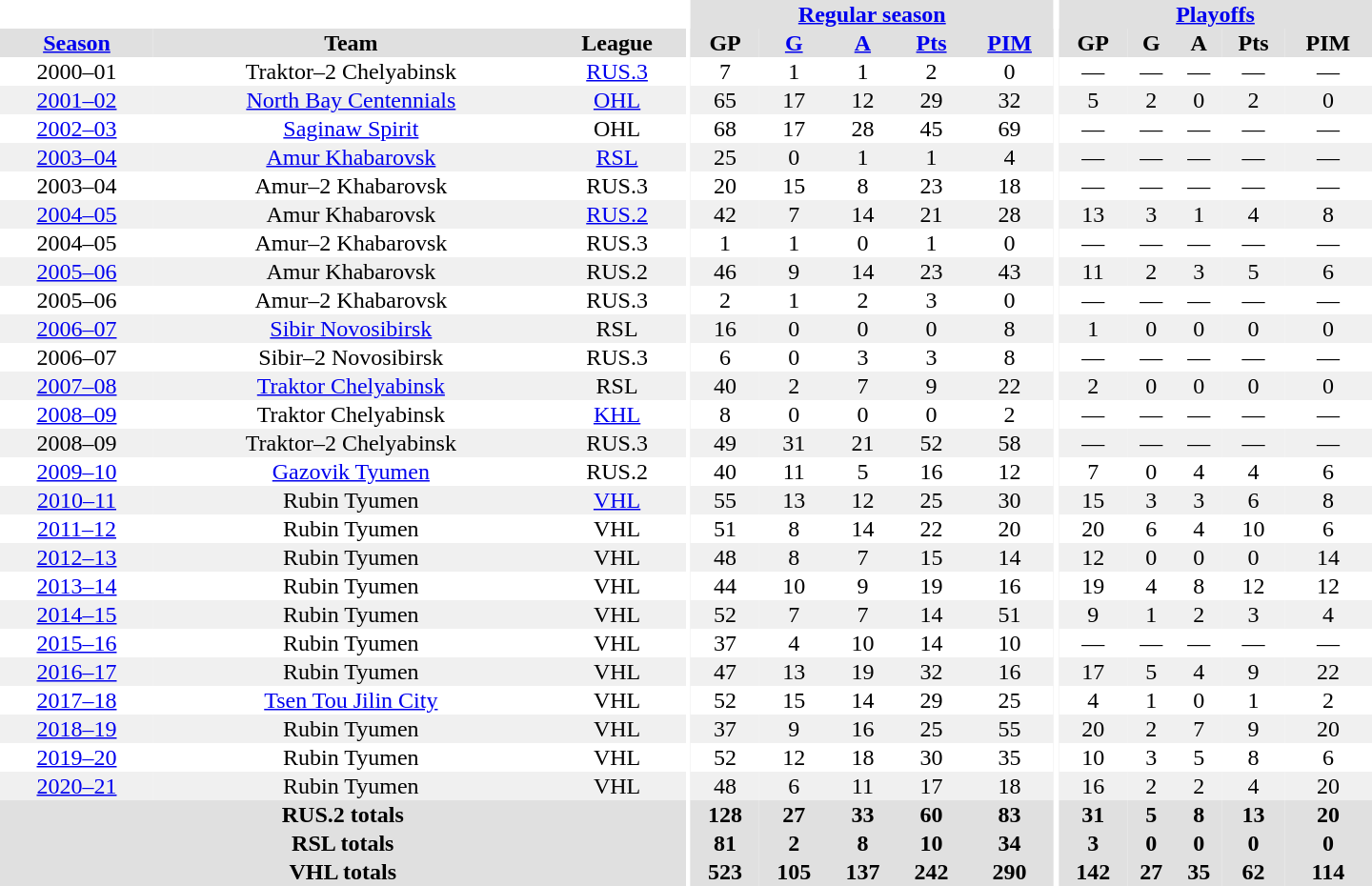<table border="0" cellpadding="1" cellspacing="0" style="text-align:center; width:60em">
<tr bgcolor="#e0e0e0">
<th colspan="3" bgcolor="#ffffff"></th>
<th rowspan="99" bgcolor="#ffffff"></th>
<th colspan="5"><a href='#'>Regular season</a></th>
<th rowspan="99" bgcolor="#ffffff"></th>
<th colspan="5"><a href='#'>Playoffs</a></th>
</tr>
<tr bgcolor="#e0e0e0">
<th><a href='#'>Season</a></th>
<th>Team</th>
<th>League</th>
<th>GP</th>
<th><a href='#'>G</a></th>
<th><a href='#'>A</a></th>
<th><a href='#'>Pts</a></th>
<th><a href='#'>PIM</a></th>
<th>GP</th>
<th>G</th>
<th>A</th>
<th>Pts</th>
<th>PIM</th>
</tr>
<tr>
<td>2000–01</td>
<td>Traktor–2 Chelyabinsk</td>
<td><a href='#'>RUS.3</a></td>
<td>7</td>
<td>1</td>
<td>1</td>
<td>2</td>
<td>0</td>
<td>—</td>
<td>—</td>
<td>—</td>
<td>—</td>
<td>—</td>
</tr>
<tr bgcolor="#f0f0f0">
<td><a href='#'>2001–02</a></td>
<td><a href='#'>North Bay Centennials</a></td>
<td><a href='#'>OHL</a></td>
<td>65</td>
<td>17</td>
<td>12</td>
<td>29</td>
<td>32</td>
<td>5</td>
<td>2</td>
<td>0</td>
<td>2</td>
<td>0</td>
</tr>
<tr>
<td><a href='#'>2002–03</a></td>
<td><a href='#'>Saginaw Spirit</a></td>
<td>OHL</td>
<td>68</td>
<td>17</td>
<td>28</td>
<td>45</td>
<td>69</td>
<td>—</td>
<td>—</td>
<td>—</td>
<td>—</td>
<td>—</td>
</tr>
<tr bgcolor="#f0f0f0">
<td><a href='#'>2003–04</a></td>
<td><a href='#'>Amur Khabarovsk</a></td>
<td><a href='#'>RSL</a></td>
<td>25</td>
<td>0</td>
<td>1</td>
<td>1</td>
<td>4</td>
<td>—</td>
<td>—</td>
<td>—</td>
<td>—</td>
<td>—</td>
</tr>
<tr>
<td>2003–04</td>
<td>Amur–2 Khabarovsk</td>
<td>RUS.3</td>
<td>20</td>
<td>15</td>
<td>8</td>
<td>23</td>
<td>18</td>
<td>—</td>
<td>—</td>
<td>—</td>
<td>—</td>
<td>—</td>
</tr>
<tr bgcolor="#f0f0f0">
<td><a href='#'>2004–05</a></td>
<td>Amur Khabarovsk</td>
<td><a href='#'>RUS.2</a></td>
<td>42</td>
<td>7</td>
<td>14</td>
<td>21</td>
<td>28</td>
<td>13</td>
<td>3</td>
<td>1</td>
<td>4</td>
<td>8</td>
</tr>
<tr>
<td>2004–05</td>
<td>Amur–2 Khabarovsk</td>
<td>RUS.3</td>
<td>1</td>
<td>1</td>
<td>0</td>
<td>1</td>
<td>0</td>
<td>—</td>
<td>—</td>
<td>—</td>
<td>—</td>
<td>—</td>
</tr>
<tr bgcolor="#f0f0f0">
<td><a href='#'>2005–06</a></td>
<td>Amur Khabarovsk</td>
<td>RUS.2</td>
<td>46</td>
<td>9</td>
<td>14</td>
<td>23</td>
<td>43</td>
<td>11</td>
<td>2</td>
<td>3</td>
<td>5</td>
<td>6</td>
</tr>
<tr>
<td>2005–06</td>
<td>Amur–2 Khabarovsk</td>
<td>RUS.3</td>
<td>2</td>
<td>1</td>
<td>2</td>
<td>3</td>
<td>0</td>
<td>—</td>
<td>—</td>
<td>—</td>
<td>—</td>
<td>—</td>
</tr>
<tr bgcolor="#f0f0f0">
<td><a href='#'>2006–07</a></td>
<td><a href='#'>Sibir Novosibirsk</a></td>
<td>RSL</td>
<td>16</td>
<td>0</td>
<td>0</td>
<td>0</td>
<td>8</td>
<td>1</td>
<td>0</td>
<td>0</td>
<td>0</td>
<td>0</td>
</tr>
<tr>
<td>2006–07</td>
<td>Sibir–2 Novosibirsk</td>
<td>RUS.3</td>
<td>6</td>
<td>0</td>
<td>3</td>
<td>3</td>
<td>8</td>
<td>—</td>
<td>—</td>
<td>—</td>
<td>—</td>
<td>—</td>
</tr>
<tr bgcolor="#f0f0f0">
<td><a href='#'>2007–08</a></td>
<td><a href='#'>Traktor Chelyabinsk</a></td>
<td>RSL</td>
<td>40</td>
<td>2</td>
<td>7</td>
<td>9</td>
<td>22</td>
<td>2</td>
<td>0</td>
<td>0</td>
<td>0</td>
<td>0</td>
</tr>
<tr>
<td><a href='#'>2008–09</a></td>
<td>Traktor Chelyabinsk</td>
<td><a href='#'>KHL</a></td>
<td>8</td>
<td>0</td>
<td>0</td>
<td>0</td>
<td>2</td>
<td>—</td>
<td>—</td>
<td>—</td>
<td>—</td>
<td>—</td>
</tr>
<tr bgcolor="#f0f0f0">
<td>2008–09</td>
<td>Traktor–2 Chelyabinsk</td>
<td>RUS.3</td>
<td>49</td>
<td>31</td>
<td>21</td>
<td>52</td>
<td>58</td>
<td>—</td>
<td>—</td>
<td>—</td>
<td>—</td>
<td>—</td>
</tr>
<tr>
<td><a href='#'>2009–10</a></td>
<td><a href='#'>Gazovik Tyumen</a></td>
<td>RUS.2</td>
<td>40</td>
<td>11</td>
<td>5</td>
<td>16</td>
<td>12</td>
<td>7</td>
<td>0</td>
<td>4</td>
<td>4</td>
<td>6</td>
</tr>
<tr bgcolor="#f0f0f0">
<td><a href='#'>2010–11</a></td>
<td>Rubin Tyumen</td>
<td><a href='#'>VHL</a></td>
<td>55</td>
<td>13</td>
<td>12</td>
<td>25</td>
<td>30</td>
<td>15</td>
<td>3</td>
<td>3</td>
<td>6</td>
<td>8</td>
</tr>
<tr>
<td><a href='#'>2011–12</a></td>
<td>Rubin Tyumen</td>
<td>VHL</td>
<td>51</td>
<td>8</td>
<td>14</td>
<td>22</td>
<td>20</td>
<td>20</td>
<td>6</td>
<td>4</td>
<td>10</td>
<td>6</td>
</tr>
<tr bgcolor="#f0f0f0">
<td><a href='#'>2012–13</a></td>
<td>Rubin Tyumen</td>
<td>VHL</td>
<td>48</td>
<td>8</td>
<td>7</td>
<td>15</td>
<td>14</td>
<td>12</td>
<td>0</td>
<td>0</td>
<td>0</td>
<td>14</td>
</tr>
<tr>
<td><a href='#'>2013–14</a></td>
<td>Rubin Tyumen</td>
<td>VHL</td>
<td>44</td>
<td>10</td>
<td>9</td>
<td>19</td>
<td>16</td>
<td>19</td>
<td>4</td>
<td>8</td>
<td>12</td>
<td>12</td>
</tr>
<tr bgcolor="#f0f0f0">
<td><a href='#'>2014–15</a></td>
<td>Rubin Tyumen</td>
<td>VHL</td>
<td>52</td>
<td>7</td>
<td>7</td>
<td>14</td>
<td>51</td>
<td>9</td>
<td>1</td>
<td>2</td>
<td>3</td>
<td>4</td>
</tr>
<tr>
<td><a href='#'>2015–16</a></td>
<td>Rubin Tyumen</td>
<td>VHL</td>
<td>37</td>
<td>4</td>
<td>10</td>
<td>14</td>
<td>10</td>
<td>—</td>
<td>—</td>
<td>—</td>
<td>—</td>
<td>—</td>
</tr>
<tr bgcolor="#f0f0f0">
<td><a href='#'>2016–17</a></td>
<td>Rubin Tyumen</td>
<td>VHL</td>
<td>47</td>
<td>13</td>
<td>19</td>
<td>32</td>
<td>16</td>
<td>17</td>
<td>5</td>
<td>4</td>
<td>9</td>
<td>22</td>
</tr>
<tr>
<td><a href='#'>2017–18</a></td>
<td><a href='#'>Tsen Tou Jilin City</a></td>
<td>VHL</td>
<td>52</td>
<td>15</td>
<td>14</td>
<td>29</td>
<td>25</td>
<td>4</td>
<td>1</td>
<td>0</td>
<td>1</td>
<td>2</td>
</tr>
<tr bgcolor="#f0f0f0">
<td><a href='#'>2018–19</a></td>
<td>Rubin Tyumen</td>
<td>VHL</td>
<td>37</td>
<td>9</td>
<td>16</td>
<td>25</td>
<td>55</td>
<td>20</td>
<td>2</td>
<td>7</td>
<td>9</td>
<td>20</td>
</tr>
<tr>
<td><a href='#'>2019–20</a></td>
<td>Rubin Tyumen</td>
<td>VHL</td>
<td>52</td>
<td>12</td>
<td>18</td>
<td>30</td>
<td>35</td>
<td>10</td>
<td>3</td>
<td>5</td>
<td>8</td>
<td>6</td>
</tr>
<tr bgcolor="#f0f0f0">
<td><a href='#'>2020–21</a></td>
<td>Rubin Tyumen</td>
<td>VHL</td>
<td>48</td>
<td>6</td>
<td>11</td>
<td>17</td>
<td>18</td>
<td>16</td>
<td>2</td>
<td>2</td>
<td>4</td>
<td>20</td>
</tr>
<tr bgcolor="#e0e0e0">
<th colspan="3">RUS.2 totals</th>
<th>128</th>
<th>27</th>
<th>33</th>
<th>60</th>
<th>83</th>
<th>31</th>
<th>5</th>
<th>8</th>
<th>13</th>
<th>20</th>
</tr>
<tr bgcolor="#e0e0e0">
<th colspan="3">RSL totals</th>
<th>81</th>
<th>2</th>
<th>8</th>
<th>10</th>
<th>34</th>
<th>3</th>
<th>0</th>
<th>0</th>
<th>0</th>
<th>0</th>
</tr>
<tr bgcolor="#e0e0e0">
<th colspan="3">VHL totals</th>
<th>523</th>
<th>105</th>
<th>137</th>
<th>242</th>
<th>290</th>
<th>142</th>
<th>27</th>
<th>35</th>
<th>62</th>
<th>114</th>
</tr>
</table>
